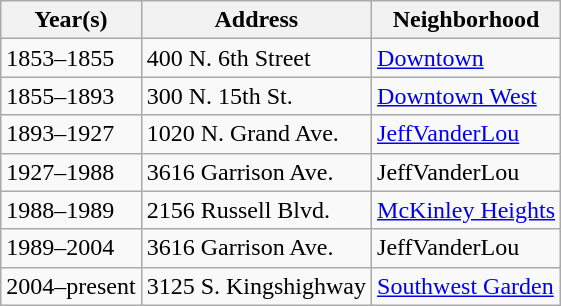<table class="wikitable" style="float: left;"  cellpadding="5">
<tr>
<th>Year(s)</th>
<th>Address</th>
<th>Neighborhood</th>
</tr>
<tr>
<td>1853–1855</td>
<td>400 N. 6th Street</td>
<td><a href='#'>Downtown</a></td>
</tr>
<tr>
<td>1855–1893</td>
<td>300 N. 15th St.</td>
<td><a href='#'>Downtown West</a></td>
</tr>
<tr>
<td>1893–1927</td>
<td>1020 N. Grand Ave.</td>
<td><a href='#'>JeffVanderLou</a></td>
</tr>
<tr>
<td>1927–1988</td>
<td>3616 Garrison Ave.</td>
<td>JeffVanderLou</td>
</tr>
<tr>
<td>1988–1989</td>
<td>2156 Russell Blvd.</td>
<td><a href='#'>McKinley Heights</a></td>
</tr>
<tr>
<td>1989–2004</td>
<td>3616 Garrison Ave.</td>
<td>JeffVanderLou</td>
</tr>
<tr>
<td>2004–present</td>
<td>3125 S. Kingshighway</td>
<td><a href='#'>Southwest Garden</a></td>
</tr>
</table>
